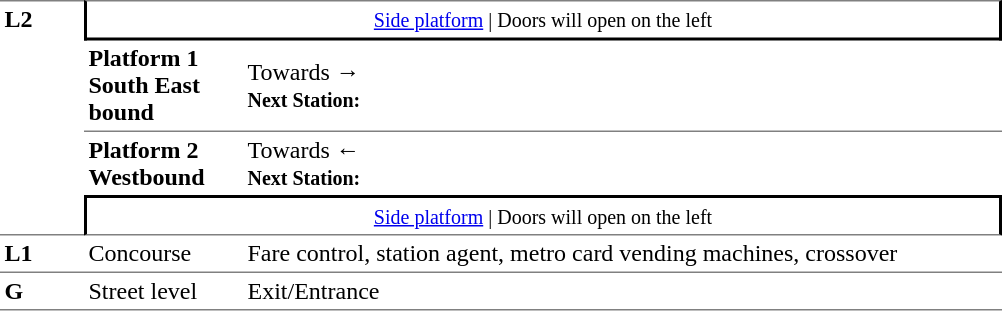<table border=0 cellspacing=0 cellpadding=3>
<tr>
<td style="border-top:solid 1px grey;border-bottom:solid 1px grey;" width=50 rowspan=4 valign=top><strong>L2</strong></td>
<td style="border-top:solid 1px grey;border-right:solid 2px black;border-left:solid 2px black;border-bottom:solid 2px black;text-align:center;" colspan=2><small><a href='#'>Side platform</a> | Doors will open on the left </small></td>
</tr>
<tr>
<td style="border-bottom:solid 1px grey;" width=100><span><strong>Platform 1</strong><br><strong>South East bound</strong></span></td>
<td style="border-bottom:solid 1px grey;" width=500>Towards → <br><small><strong>Next Station:</strong> </small></td>
</tr>
<tr>
<td><span><strong>Platform 2</strong><br><strong>Westbound</strong></span></td>
<td><span></span>Towards ← <br><small><strong>Next Station:</strong> </small></td>
</tr>
<tr>
<td style="border-top:solid 2px black;border-right:solid 2px black;border-left:solid 2px black;border-bottom:solid 1px grey;text-align:center;" colspan=2><small><a href='#'>Side platform</a> | Doors will open on the left </small></td>
</tr>
<tr>
<td valign=top><strong>L1</strong></td>
<td valign=top>Concourse</td>
<td valign=top>Fare control, station agent, metro card vending machines, crossover</td>
</tr>
<tr>
<td style="border-bottom:solid 1px grey;border-top:solid 1px grey;" width=50 valign=top><strong>G</strong></td>
<td style="border-top:solid 1px grey;border-bottom:solid 1px grey;" width=100 valign=top>Street level</td>
<td style="border-top:solid 1px grey;border-bottom:solid 1px grey;" width=500 valign=top>Exit/Entrance</td>
</tr>
</table>
